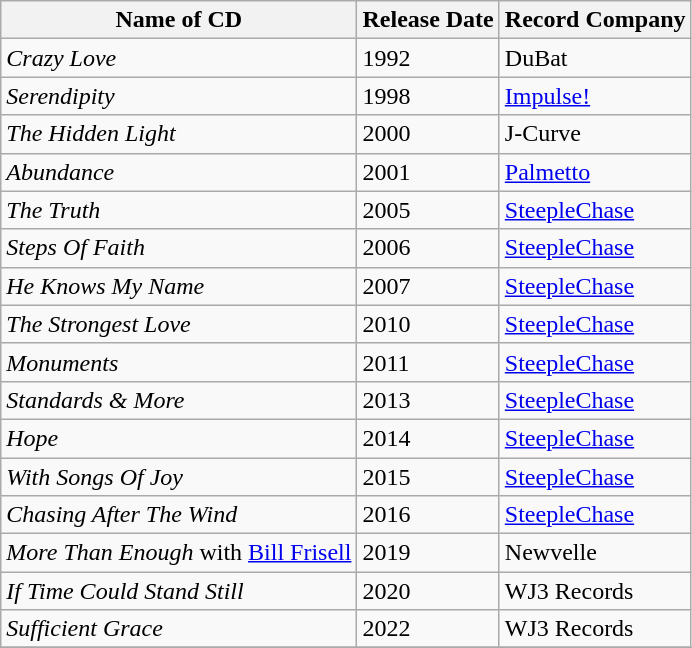<table class="wikitable sortable">
<tr>
<th>Name of CD</th>
<th>Release Date</th>
<th>Record Company</th>
</tr>
<tr>
<td><em>Crazy Love</em></td>
<td>1992</td>
<td>DuBat</td>
</tr>
<tr>
<td><em>Serendipity</em></td>
<td>1998</td>
<td><a href='#'>Impulse!</a></td>
</tr>
<tr>
<td><em>The Hidden Light</em></td>
<td>2000</td>
<td>J-Curve</td>
</tr>
<tr>
<td><em>Abundance</em></td>
<td>2001</td>
<td><a href='#'>Palmetto</a></td>
</tr>
<tr>
<td><em>The Truth</em></td>
<td>2005</td>
<td><a href='#'>SteepleChase</a></td>
</tr>
<tr>
<td><em>Steps Of Faith</em></td>
<td>2006</td>
<td><a href='#'>SteepleChase</a></td>
</tr>
<tr>
<td><em>He Knows My Name</em></td>
<td>2007</td>
<td><a href='#'>SteepleChase</a></td>
</tr>
<tr>
<td><em>The Strongest Love</em></td>
<td>2010</td>
<td><a href='#'>SteepleChase</a></td>
</tr>
<tr>
<td><em>Monuments</em></td>
<td>2011</td>
<td><a href='#'>SteepleChase</a></td>
</tr>
<tr>
<td><em>Standards & More</em></td>
<td>2013</td>
<td><a href='#'>SteepleChase</a></td>
</tr>
<tr>
<td><em>Hope</em></td>
<td>2014</td>
<td><a href='#'>SteepleChase</a></td>
</tr>
<tr>
<td><em>With Songs Of Joy</em></td>
<td>2015</td>
<td><a href='#'>SteepleChase</a></td>
</tr>
<tr>
<td><em>Chasing After The Wind</em></td>
<td>2016</td>
<td><a href='#'>SteepleChase</a></td>
</tr>
<tr>
<td><em>More Than Enough</em> with <a href='#'>Bill Frisell</a></td>
<td>2019</td>
<td>Newvelle</td>
</tr>
<tr>
<td><em>If Time Could Stand Still</em></td>
<td>2020</td>
<td>WJ3 Records</td>
</tr>
<tr>
<td><em>Sufficient Grace</em></td>
<td>2022</td>
<td>WJ3 Records</td>
</tr>
<tr>
</tr>
</table>
